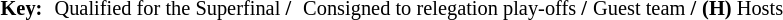<table style="font-size: 85%;">
<tr>
<td height=5></td>
</tr>
<tr>
<td><strong>Key:</strong></td>
<td></td>
<td>Qualified for the Superfinal <strong>/</strong></td>
<td></td>
<td>Consigned to relegation play-offs <strong>/</strong></td>
<td><em></em> Guest team <strong>/</strong></td>
<td><strong>(H)</strong> Hosts</td>
</tr>
</table>
